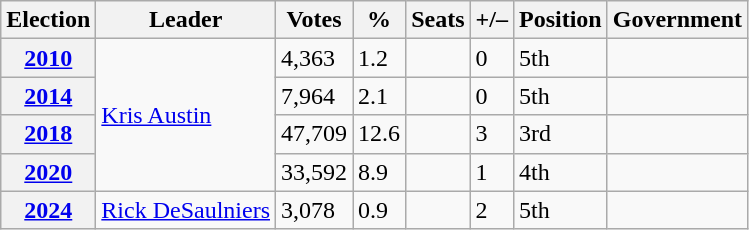<table class=wikitable style="text-align: left;">
<tr>
<th>Election</th>
<th>Leader</th>
<th>Votes</th>
<th>%</th>
<th>Seats</th>
<th>+/–</th>
<th>Position</th>
<th>Government</th>
</tr>
<tr>
<th><a href='#'>2010</a></th>
<td rowspan=4><a href='#'>Kris Austin</a></td>
<td>4,363</td>
<td>1.2</td>
<td></td>
<td> 0</td>
<td> 5th</td>
<td></td>
</tr>
<tr>
<th><a href='#'>2014</a></th>
<td>7,964</td>
<td>2.1</td>
<td></td>
<td> 0</td>
<td> 5th</td>
<td></td>
</tr>
<tr>
<th><a href='#'>2018</a></th>
<td>47,709</td>
<td>12.6</td>
<td></td>
<td> 3</td>
<td> 3rd</td>
<td></td>
</tr>
<tr>
<th><a href='#'>2020</a></th>
<td>33,592</td>
<td>8.9</td>
<td></td>
<td> 1</td>
<td> 4th</td>
<td></td>
</tr>
<tr>
<th><a href='#'>2024</a></th>
<td><a href='#'>Rick DeSaulniers</a></td>
<td>3,078</td>
<td>0.9</td>
<td></td>
<td> 2</td>
<td> 5th</td>
<td></td>
</tr>
</table>
